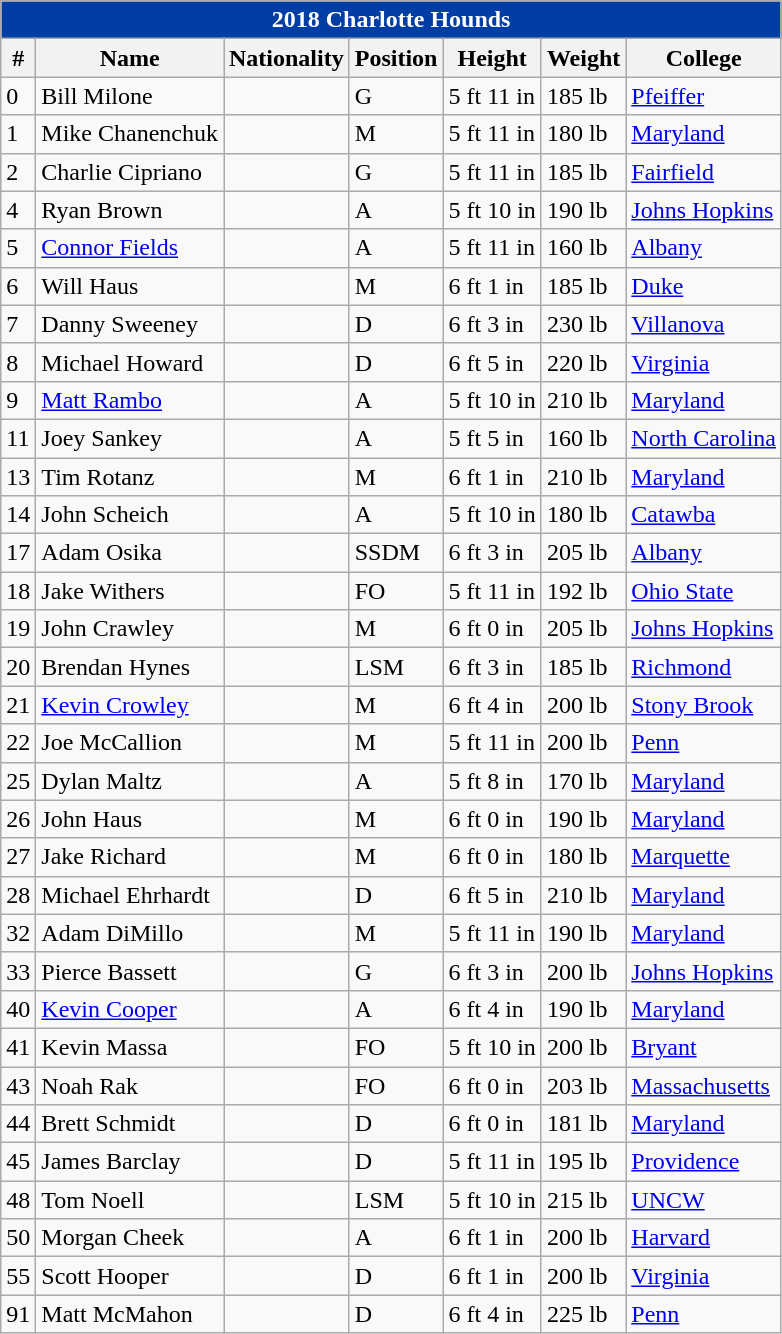<table class="wikitable">
<tr bgcolor=#003DA5>
<td colspan=7 style="color:white; text-align:center"><strong>2018 Charlotte Hounds</strong></td>
</tr>
<tr>
<th>#</th>
<th>Name</th>
<th>Nationality</th>
<th>Position</th>
<th>Height</th>
<th>Weight</th>
<th>College</th>
</tr>
<tr>
<td>0</td>
<td>Bill Milone</td>
<td></td>
<td>G</td>
<td>5 ft 11 in</td>
<td>185 lb</td>
<td><a href='#'>Pfeiffer</a></td>
</tr>
<tr>
<td>1</td>
<td>Mike Chanenchuk</td>
<td></td>
<td>M</td>
<td>5 ft 11 in</td>
<td>180 lb</td>
<td><a href='#'>Maryland</a></td>
</tr>
<tr>
<td>2</td>
<td>Charlie Cipriano</td>
<td></td>
<td>G</td>
<td>5 ft 11 in</td>
<td>185 lb</td>
<td><a href='#'>Fairfield</a></td>
</tr>
<tr>
<td>4</td>
<td>Ryan Brown</td>
<td></td>
<td>A</td>
<td>5 ft 10 in</td>
<td>190 lb</td>
<td><a href='#'>Johns Hopkins</a></td>
</tr>
<tr>
<td>5</td>
<td><a href='#'>Connor Fields</a></td>
<td></td>
<td>A</td>
<td>5 ft 11 in</td>
<td>160 lb</td>
<td><a href='#'>Albany</a></td>
</tr>
<tr>
<td>6</td>
<td>Will Haus</td>
<td></td>
<td>M</td>
<td>6 ft 1 in</td>
<td>185 lb</td>
<td><a href='#'>Duke</a></td>
</tr>
<tr>
<td>7</td>
<td>Danny Sweeney</td>
<td></td>
<td>D</td>
<td>6 ft 3 in</td>
<td>230 lb</td>
<td><a href='#'>Villanova</a></td>
</tr>
<tr>
<td>8</td>
<td>Michael Howard</td>
<td></td>
<td>D</td>
<td>6 ft 5 in</td>
<td>220 lb</td>
<td><a href='#'>Virginia</a></td>
</tr>
<tr>
<td>9</td>
<td><a href='#'>Matt Rambo</a></td>
<td></td>
<td>A</td>
<td>5 ft 10 in</td>
<td>210 lb</td>
<td><a href='#'>Maryland</a></td>
</tr>
<tr>
<td>11</td>
<td>Joey Sankey</td>
<td></td>
<td>A</td>
<td>5 ft 5 in</td>
<td>160 lb</td>
<td><a href='#'>North Carolina</a></td>
</tr>
<tr>
<td>13</td>
<td>Tim Rotanz</td>
<td></td>
<td>M</td>
<td>6 ft 1 in</td>
<td>210 lb</td>
<td><a href='#'>Maryland</a></td>
</tr>
<tr>
<td>14</td>
<td>John Scheich</td>
<td></td>
<td>A</td>
<td>5 ft 10 in</td>
<td>180 lb</td>
<td><a href='#'>Catawba</a></td>
</tr>
<tr>
<td>17</td>
<td>Adam Osika</td>
<td></td>
<td>SSDM</td>
<td>6 ft 3 in</td>
<td>205 lb</td>
<td><a href='#'>Albany</a></td>
</tr>
<tr>
<td>18</td>
<td>Jake Withers</td>
<td></td>
<td>FO</td>
<td>5 ft 11 in</td>
<td>192 lb</td>
<td><a href='#'>Ohio State</a></td>
</tr>
<tr>
<td>19</td>
<td>John Crawley</td>
<td></td>
<td>M</td>
<td>6 ft 0 in</td>
<td>205 lb</td>
<td><a href='#'>Johns Hopkins</a></td>
</tr>
<tr>
<td>20</td>
<td>Brendan Hynes</td>
<td></td>
<td>LSM</td>
<td>6 ft 3 in</td>
<td>185 lb</td>
<td><a href='#'>Richmond</a></td>
</tr>
<tr>
<td>21</td>
<td><a href='#'>Kevin Crowley</a></td>
<td></td>
<td>M</td>
<td>6 ft 4 in</td>
<td>200 lb</td>
<td><a href='#'>Stony Brook</a></td>
</tr>
<tr>
<td>22</td>
<td>Joe McCallion</td>
<td></td>
<td>M</td>
<td>5 ft 11 in</td>
<td>200 lb</td>
<td><a href='#'>Penn</a></td>
</tr>
<tr>
<td>25</td>
<td>Dylan Maltz</td>
<td></td>
<td>A</td>
<td>5 ft 8 in</td>
<td>170 lb</td>
<td><a href='#'>Maryland</a></td>
</tr>
<tr>
<td>26</td>
<td>John Haus</td>
<td></td>
<td>M</td>
<td>6 ft 0 in</td>
<td>190 lb</td>
<td><a href='#'>Maryland</a></td>
</tr>
<tr>
<td>27</td>
<td>Jake Richard</td>
<td></td>
<td>M</td>
<td>6 ft 0 in</td>
<td>180 lb</td>
<td><a href='#'>Marquette</a></td>
</tr>
<tr>
<td>28</td>
<td>Michael Ehrhardt</td>
<td></td>
<td>D</td>
<td>6 ft 5 in</td>
<td>210 lb</td>
<td><a href='#'>Maryland</a></td>
</tr>
<tr>
<td>32</td>
<td>Adam DiMillo</td>
<td></td>
<td>M</td>
<td>5 ft 11 in</td>
<td>190 lb</td>
<td><a href='#'>Maryland</a></td>
</tr>
<tr>
<td>33</td>
<td>Pierce Bassett</td>
<td></td>
<td>G</td>
<td>6 ft 3 in</td>
<td>200 lb</td>
<td><a href='#'>Johns Hopkins</a></td>
</tr>
<tr>
<td>40</td>
<td><a href='#'>Kevin Cooper</a></td>
<td></td>
<td>A</td>
<td>6 ft 4 in</td>
<td>190 lb</td>
<td><a href='#'>Maryland</a></td>
</tr>
<tr>
<td>41</td>
<td>Kevin Massa</td>
<td></td>
<td>FO</td>
<td>5 ft 10 in</td>
<td>200 lb</td>
<td><a href='#'>Bryant</a></td>
</tr>
<tr>
<td>43</td>
<td>Noah Rak</td>
<td></td>
<td>FO</td>
<td>6 ft 0 in</td>
<td>203 lb</td>
<td><a href='#'>Massachusetts</a></td>
</tr>
<tr>
<td>44</td>
<td>Brett Schmidt</td>
<td></td>
<td>D</td>
<td>6 ft 0 in</td>
<td>181 lb</td>
<td><a href='#'>Maryland</a></td>
</tr>
<tr>
<td>45</td>
<td>James Barclay</td>
<td></td>
<td>D</td>
<td>5 ft 11 in</td>
<td>195 lb</td>
<td><a href='#'>Providence</a></td>
</tr>
<tr>
<td>48</td>
<td>Tom Noell</td>
<td></td>
<td>LSM</td>
<td>5 ft 10 in</td>
<td>215 lb</td>
<td><a href='#'>UNCW</a></td>
</tr>
<tr>
<td>50</td>
<td>Morgan Cheek</td>
<td></td>
<td>A</td>
<td>6 ft 1 in</td>
<td>200 lb</td>
<td><a href='#'>Harvard</a></td>
</tr>
<tr>
<td>55</td>
<td>Scott Hooper</td>
<td></td>
<td>D</td>
<td>6 ft 1 in</td>
<td>200 lb</td>
<td><a href='#'>Virginia</a></td>
</tr>
<tr>
<td>91</td>
<td>Matt McMahon</td>
<td></td>
<td>D</td>
<td>6 ft 4 in</td>
<td>225 lb</td>
<td><a href='#'>Penn</a></td>
</tr>
</table>
